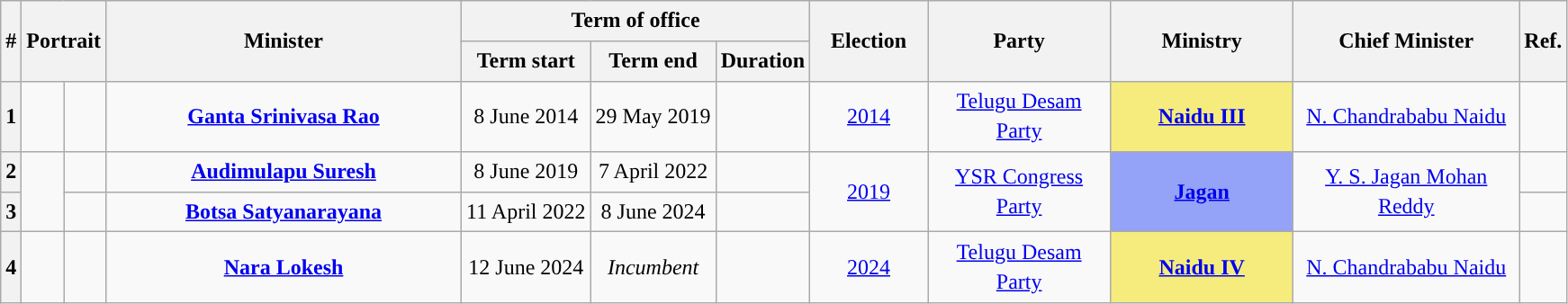<table class="wikitable" style="line-height:1.4em; text-align:center">
<tr>
<th rowspan=2>#</th>
<th rowspan=2 colspan="2">Portrait</th>
<th rowspan=2 style="width:16em">Minister<br></th>
<th colspan="3">Term of office</th>
<th rowspan=2 style="width:5em">Election<br></th>
<th rowspan=2 style="width:8em">Party</th>
<th rowspan=2 style="width:8em">Ministry</th>
<th rowspan=2 style="width:10em">Chief Minister</th>
<th rowspan=2>Ref.</th>
</tr>
<tr>
<th>Term start</th>
<th>Term end</th>
<th>Duration</th>
</tr>
<tr>
<th>1</th>
<td></td>
<td></td>
<td><strong><a href='#'>Ganta Srinivasa Rao</a></strong><br></td>
<td>8 June 2014</td>
<td>29 May 2019</td>
<td><strong></strong></td>
<td><a href='#'>2014</a><br></td>
<td><a href='#'>Telugu Desam Party</a></td>
<td bgcolor="#F5EC7D"><strong><a href='#'>Naidu III</a></strong></td>
<td><a href='#'>N. Chandrababu Naidu</a></td>
<td></td>
</tr>
<tr>
<th>2</th>
<td rowspan=2></td>
<td></td>
<td><strong><a href='#'>Audimulapu Suresh</a></strong><br></td>
<td>8 June 2019</td>
<td>7 April 2022</td>
<td><strong></strong></td>
<td rowspan=2><a href='#'>2019</a><br></td>
<td rowspan="2"><a href='#'>YSR Congress Party</a></td>
<td rowspan=2 bgcolor="#94A2F7"><strong><a href='#'>Jagan</a></strong></td>
<td rowspan="2"><a href='#'>Y. S. Jagan Mohan Reddy</a></td>
<td></td>
</tr>
<tr>
<th>3</th>
<td></td>
<td><strong><a href='#'>Botsa Satyanarayana</a></strong><br></td>
<td>11 April 2022</td>
<td>8 June 2024</td>
<td><strong></strong></td>
<td></td>
</tr>
<tr>
<th>4</th>
<td></td>
<td></td>
<td><strong><a href='#'>Nara Lokesh</a></strong><br></td>
<td>12 June 2024</td>
<td><em>Incumbent</em></td>
<td><strong></strong></td>
<td><a href='#'>2024</a><br></td>
<td><a href='#'>Telugu Desam Party</a></td>
<td bgcolor="#F5EC7D"><strong><a href='#'>Naidu IV</a></strong></td>
<td><a href='#'>N. Chandrababu Naidu</a></td>
<td></td>
</tr>
</table>
